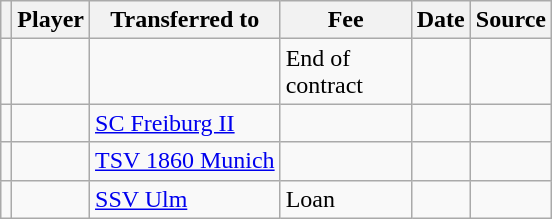<table class="wikitable plainrowheaders sortable">
<tr>
<th></th>
<th scope="col">Player</th>
<th>Transferred to</th>
<th style="width: 80px;">Fee</th>
<th scope="col">Date</th>
<th scope="col">Source</th>
</tr>
<tr>
<td align="center"></td>
<td></td>
<td></td>
<td>End of contract</td>
<td></td>
<td></td>
</tr>
<tr>
<td align="center"></td>
<td></td>
<td> <a href='#'>SC Freiburg II</a></td>
<td></td>
<td></td>
<td></td>
</tr>
<tr>
<td align="center"></td>
<td></td>
<td> <a href='#'>TSV 1860 Munich</a></td>
<td></td>
<td></td>
<td></td>
</tr>
<tr>
<td align="center"></td>
<td></td>
<td> <a href='#'>SSV Ulm</a></td>
<td>Loan</td>
<td></td>
<td></td>
</tr>
</table>
